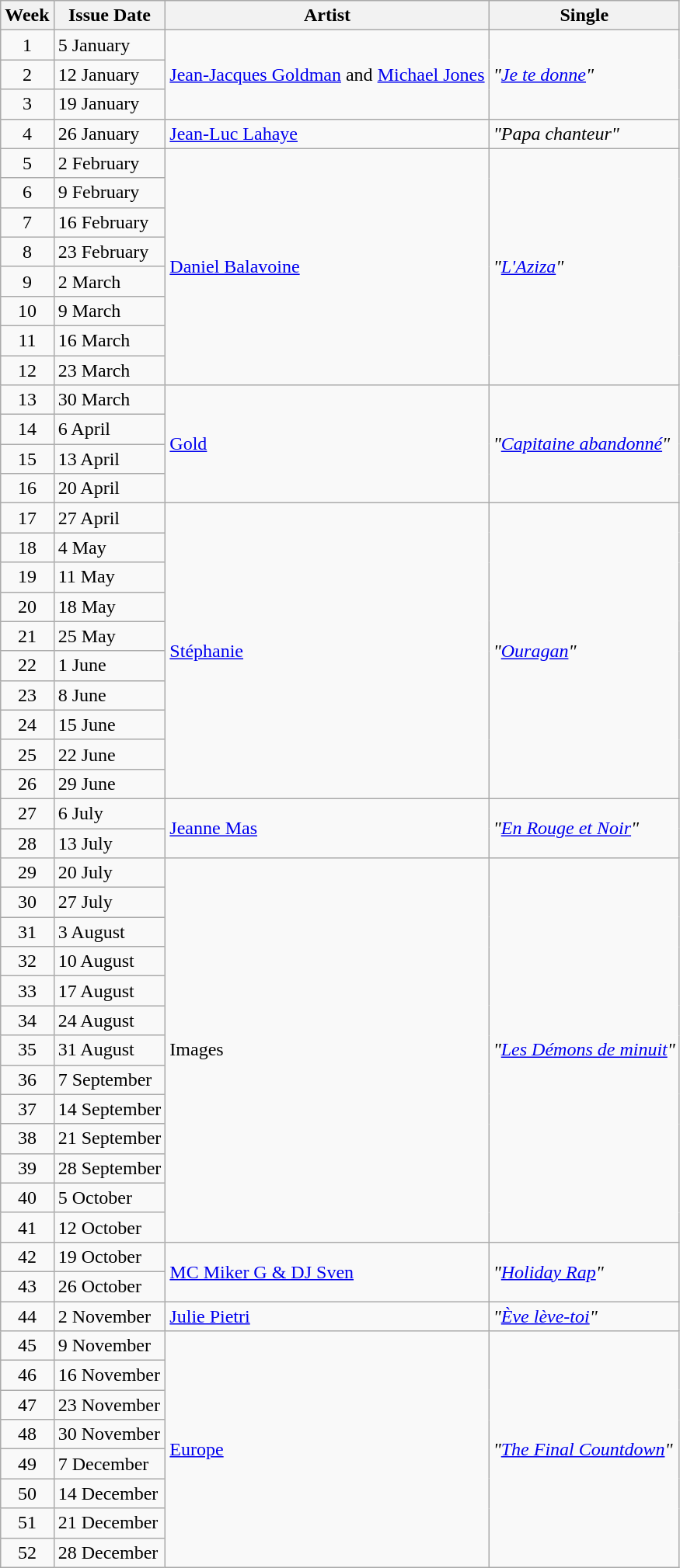<table class="wikitable">
<tr>
<th rowspan=>Week</th>
<th rowspan=>Issue Date</th>
<th rowspan=>Artist</th>
<th rowspan=>Single</th>
</tr>
<tr>
<td style="text-align: center;">1</td>
<td>5 January</td>
<td rowspan="3"><a href='#'>Jean-Jacques Goldman</a> and <a href='#'>Michael Jones</a></td>
<td rowspan="3"><em>"<a href='#'>Je te donne</a>"</em></td>
</tr>
<tr>
<td style="text-align: center;">2</td>
<td>12 January</td>
</tr>
<tr>
<td style="text-align: center;">3</td>
<td>19 January</td>
</tr>
<tr>
<td style="text-align: center;">4</td>
<td>26 January</td>
<td><a href='#'>Jean-Luc Lahaye</a></td>
<td><em>"Papa chanteur"</em></td>
</tr>
<tr>
<td style="text-align: center;">5</td>
<td>2 February</td>
<td rowspan="8"><a href='#'>Daniel Balavoine</a></td>
<td rowspan="8"><em>"<a href='#'>L'Aziza</a>"</em></td>
</tr>
<tr>
<td style="text-align: center;">6</td>
<td>9 February</td>
</tr>
<tr>
<td style="text-align: center;">7</td>
<td>16 February</td>
</tr>
<tr>
<td style="text-align: center;">8</td>
<td>23 February</td>
</tr>
<tr>
<td style="text-align: center;">9</td>
<td>2 March</td>
</tr>
<tr>
<td style="text-align: center;">10</td>
<td>9 March</td>
</tr>
<tr>
<td style="text-align: center;">11</td>
<td>16 March</td>
</tr>
<tr>
<td style="text-align: center;">12</td>
<td>23 March</td>
</tr>
<tr>
<td style="text-align: center;">13</td>
<td>30 March</td>
<td rowspan="4"><a href='#'>Gold</a></td>
<td rowspan="4"><em>"<a href='#'>Capitaine abandonné</a>"</em></td>
</tr>
<tr>
<td style="text-align: center;">14</td>
<td>6 April</td>
</tr>
<tr>
<td style="text-align: center;">15</td>
<td>13 April</td>
</tr>
<tr>
<td style="text-align: center;">16</td>
<td>20 April</td>
</tr>
<tr>
<td style="text-align: center;">17</td>
<td>27 April</td>
<td rowspan="10"><a href='#'>Stéphanie</a></td>
<td rowspan="10"><em>"<a href='#'>Ouragan</a>"</em></td>
</tr>
<tr>
<td style="text-align: center;">18</td>
<td>4 May</td>
</tr>
<tr>
<td style="text-align: center;">19</td>
<td>11 May</td>
</tr>
<tr>
<td style="text-align: center;">20</td>
<td>18 May</td>
</tr>
<tr>
<td style="text-align: center;">21</td>
<td>25 May</td>
</tr>
<tr>
<td style="text-align: center;">22</td>
<td>1 June</td>
</tr>
<tr>
<td style="text-align: center;">23</td>
<td>8 June</td>
</tr>
<tr>
<td style="text-align: center;">24</td>
<td>15 June</td>
</tr>
<tr>
<td style="text-align: center;">25</td>
<td>22 June</td>
</tr>
<tr>
<td style="text-align: center;">26</td>
<td>29 June</td>
</tr>
<tr>
<td style="text-align: center;">27</td>
<td>6 July</td>
<td rowspan="2"><a href='#'>Jeanne Mas</a></td>
<td rowspan="2"><em>"<a href='#'>En Rouge et Noir</a>"</em></td>
</tr>
<tr>
<td style="text-align: center;">28</td>
<td>13 July</td>
</tr>
<tr>
<td style="text-align: center;">29</td>
<td>20 July</td>
<td rowspan="13">Images</td>
<td rowspan="13"><em>"<a href='#'>Les Démons de minuit</a>"</em></td>
</tr>
<tr>
<td style="text-align: center;">30</td>
<td>27 July</td>
</tr>
<tr>
<td style="text-align: center;">31</td>
<td>3 August</td>
</tr>
<tr>
<td style="text-align: center;">32</td>
<td>10 August</td>
</tr>
<tr>
<td style="text-align: center;">33</td>
<td>17 August</td>
</tr>
<tr>
<td style="text-align: center;">34</td>
<td>24 August</td>
</tr>
<tr>
<td style="text-align: center;">35</td>
<td>31 August</td>
</tr>
<tr>
<td style="text-align: center;">36</td>
<td>7 September</td>
</tr>
<tr>
<td style="text-align: center;">37</td>
<td>14 September</td>
</tr>
<tr>
<td style="text-align: center;">38</td>
<td>21 September</td>
</tr>
<tr>
<td style="text-align: center;">39</td>
<td>28 September</td>
</tr>
<tr>
<td style="text-align: center;">40</td>
<td>5 October</td>
</tr>
<tr>
<td style="text-align: center;">41</td>
<td>12 October</td>
</tr>
<tr>
<td style="text-align: center;">42</td>
<td>19 October</td>
<td rowspan="2"><a href='#'>MC Miker G & DJ Sven</a></td>
<td rowspan="2"><em>"<a href='#'>Holiday Rap</a>"</em></td>
</tr>
<tr>
<td style="text-align: center;">43</td>
<td>26 October</td>
</tr>
<tr>
<td style="text-align: center;">44</td>
<td>2 November</td>
<td><a href='#'>Julie Pietri</a></td>
<td><em>"<a href='#'>Ève lève-toi</a>"</em></td>
</tr>
<tr>
<td style="text-align: center;">45</td>
<td>9 November</td>
<td rowspan="8"><a href='#'>Europe</a></td>
<td rowspan="8"><em>"<a href='#'>The Final Countdown</a>"</em></td>
</tr>
<tr>
<td style="text-align: center;">46</td>
<td>16 November</td>
</tr>
<tr>
<td style="text-align: center;">47</td>
<td>23 November</td>
</tr>
<tr>
<td style="text-align: center;">48</td>
<td>30 November</td>
</tr>
<tr>
<td style="text-align: center;">49</td>
<td>7 December</td>
</tr>
<tr>
<td style="text-align: center;">50</td>
<td>14 December</td>
</tr>
<tr>
<td style="text-align: center;">51</td>
<td>21 December</td>
</tr>
<tr>
<td style="text-align: center;">52</td>
<td>28 December</td>
</tr>
</table>
